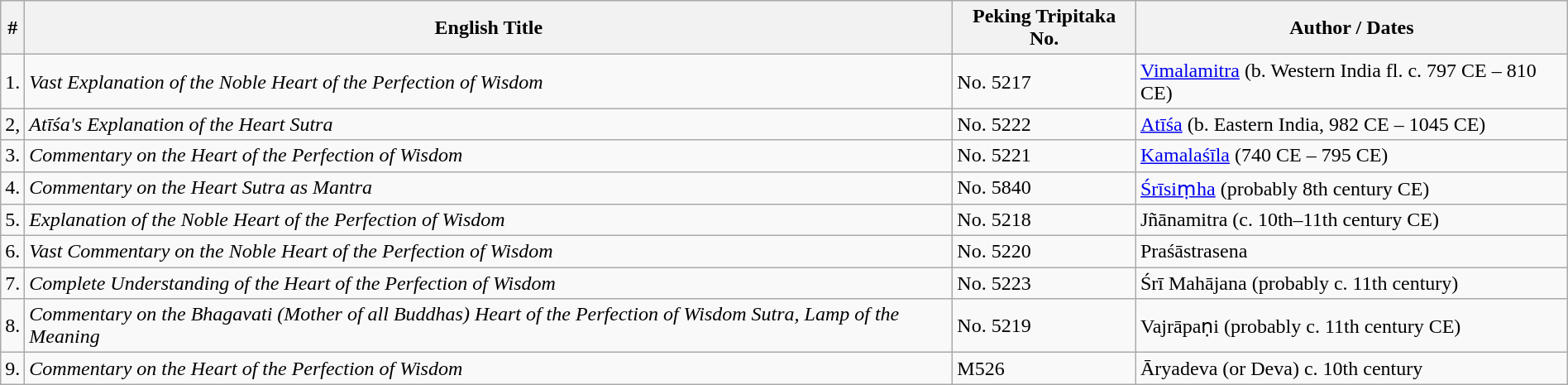<table class="wikitable" style="margin-left: auto; margin-right: auto; border: none;">
<tr>
<th>#</th>
<th>English Title</th>
<th>Peking Tripitaka No.</th>
<th>Author / Dates</th>
</tr>
<tr>
<td>1.</td>
<td><em>Vast Explanation of the Noble Heart of the Perfection of Wisdom</em></td>
<td>No. 5217</td>
<td><a href='#'>Vimalamitra</a> (b. Western India fl. c. 797 CE – 810 CE)</td>
</tr>
<tr>
<td>2,</td>
<td><em>Atīśa's Explanation of the Heart Sutra</em></td>
<td>No. 5222</td>
<td><a href='#'>Atīśa</a> (b. Eastern India, 982 CE – 1045 CE)</td>
</tr>
<tr>
<td>3.</td>
<td><em>Commentary on the Heart of the Perfection of Wisdom</em></td>
<td>No. 5221</td>
<td><a href='#'>Kamalaśīla</a> (740 CE – 795 CE)</td>
</tr>
<tr>
<td>4.</td>
<td><em>Commentary on the Heart Sutra as Mantra</em></td>
<td>No. 5840</td>
<td><a href='#'>Śrīsiṃha</a> (probably 8th century CE)</td>
</tr>
<tr>
<td>5.</td>
<td><em>Explanation of the Noble Heart of the Perfection of Wisdom</em></td>
<td>No. 5218</td>
<td>Jñānamitra (c. 10th–11th century CE)</td>
</tr>
<tr>
<td>6.</td>
<td><em>Vast Commentary on the Noble Heart of the Perfection of Wisdom</em></td>
<td>No. 5220</td>
<td>Praśāstrasena</td>
</tr>
<tr>
<td>7.</td>
<td><em>Complete Understanding of the Heart of the Perfection of Wisdom</em></td>
<td>No. 5223</td>
<td>Śrī Mahājana (probably c. 11th century)</td>
</tr>
<tr>
<td>8.</td>
<td><em>Commentary on the Bhagavati (Mother of all Buddhas) Heart of the Perfection of Wisdom Sutra, Lamp of the Meaning</em></td>
<td>No. 5219</td>
<td>Vajrāpaṇi (probably c. 11th century CE)</td>
</tr>
<tr>
<td>9.</td>
<td><em>Commentary on the Heart of the Perfection of Wisdom</em></td>
<td>M526</td>
<td>Āryadeva (or Deva) c. 10th century</td>
</tr>
</table>
